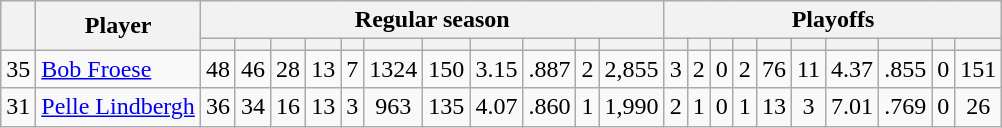<table class="wikitable plainrowheaders" style="text-align:center;">
<tr>
<th scope="col" rowspan="2"></th>
<th scope="col" rowspan="2">Player</th>
<th scope=colgroup colspan=11>Regular season</th>
<th scope=colgroup colspan=10>Playoffs</th>
</tr>
<tr>
<th scope="col"></th>
<th scope="col"></th>
<th scope="col"></th>
<th scope="col"></th>
<th scope="col"></th>
<th scope="col"></th>
<th scope="col"></th>
<th scope="col"></th>
<th scope="col"></th>
<th scope="col"></th>
<th scope="col"></th>
<th scope="col"></th>
<th scope="col"></th>
<th scope="col"></th>
<th scope="col"></th>
<th scope="col"></th>
<th scope="col"></th>
<th scope="col"></th>
<th scope="col"></th>
<th scope="col"></th>
<th scope="col"></th>
</tr>
<tr>
<td scope="row">35</td>
<td align="left"><a href='#'>Bob Froese</a></td>
<td>48</td>
<td>46</td>
<td>28</td>
<td>13</td>
<td>7</td>
<td>1324</td>
<td>150</td>
<td>3.15</td>
<td>.887</td>
<td>2</td>
<td>2,855</td>
<td>3</td>
<td>2</td>
<td>0</td>
<td>2</td>
<td>76</td>
<td>11</td>
<td>4.37</td>
<td>.855</td>
<td>0</td>
<td>151</td>
</tr>
<tr>
<td scope="row">31</td>
<td align="left"><a href='#'>Pelle Lindbergh</a></td>
<td>36</td>
<td>34</td>
<td>16</td>
<td>13</td>
<td>3</td>
<td>963</td>
<td>135</td>
<td>4.07</td>
<td>.860</td>
<td>1</td>
<td>1,990</td>
<td>2</td>
<td>1</td>
<td>0</td>
<td>1</td>
<td>13</td>
<td>3</td>
<td>7.01</td>
<td>.769</td>
<td>0</td>
<td>26</td>
</tr>
</table>
